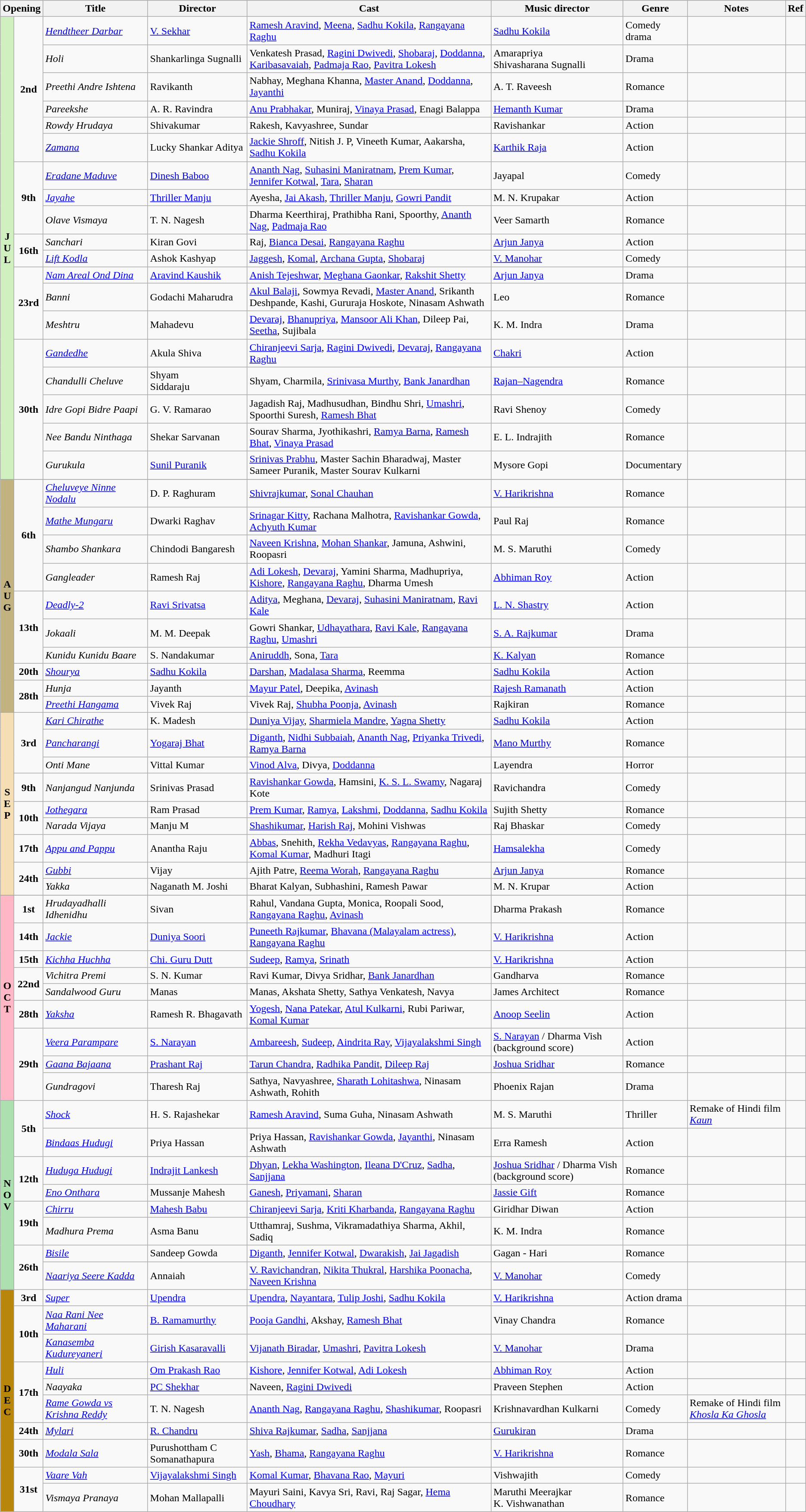<table class="wikitable">
<tr style="background:#b0e0e6; text-align:center;">
<th colspan="2"><strong>Opening</strong></th>
<th style="width:13%;"><strong>Title</strong></th>
<th><strong>Director</strong></th>
<th><strong>Cast</strong></th>
<th><strong>Music director</strong></th>
<th><strong>Genre</strong></th>
<th><strong>Notes</strong></th>
<th><strong>Ref</strong></th>
</tr>
<tr July!>
<td rowspan="19"   style="text-align:center; background:#d0f0c0; textcolor:#000;"><strong>J<br>U<br>L</strong></td>
<td rowspan="6" style="text-align:center;"><strong>2nd</strong></td>
<td><em><a href='#'>Hendtheer Darbar</a></em></td>
<td><a href='#'>V. Sekhar</a></td>
<td><a href='#'>Ramesh Aravind</a>, <a href='#'>Meena</a>, <a href='#'>Sadhu Kokila</a>, <a href='#'>Rangayana Raghu</a></td>
<td><a href='#'>Sadhu Kokila</a></td>
<td>Comedy drama</td>
<td></td>
<td></td>
</tr>
<tr>
<td><em>Holi</em></td>
<td>Shankarlinga Sugnalli</td>
<td>Venkatesh Prasad, <a href='#'>Ragini Dwivedi</a>, <a href='#'>Shobaraj</a>, <a href='#'>Doddanna</a>, <a href='#'>Karibasavaiah</a>, <a href='#'>Padmaja Rao</a>, <a href='#'>Pavitra Lokesh</a></td>
<td>Amarapriya <br> Shivasharana Sugnalli</td>
<td>Drama</td>
<td></td>
<td></td>
</tr>
<tr>
<td><em>Preethi Andre Ishtena</em></td>
<td>Ravikanth</td>
<td>Nabhay, Meghana Khanna, <a href='#'>Master Anand</a>, <a href='#'>Doddanna</a>, <a href='#'>Jayanthi</a></td>
<td>A. T. Raveesh</td>
<td>Romance</td>
<td></td>
<td></td>
</tr>
<tr>
<td><em>Pareekshe</em></td>
<td>A. R. Ravindra</td>
<td><a href='#'>Anu Prabhakar</a>, Muniraj, <a href='#'>Vinaya Prasad</a>, Enagi Balappa</td>
<td><a href='#'>Hemanth Kumar</a></td>
<td>Drama</td>
<td></td>
<td></td>
</tr>
<tr>
<td><em>Rowdy Hrudaya</em></td>
<td>Shivakumar</td>
<td>Rakesh, Kavyashree, Sundar</td>
<td>Ravishankar</td>
<td>Action</td>
<td></td>
<td></td>
</tr>
<tr>
<td><em><a href='#'>Zamana</a></em></td>
<td>Lucky Shankar Aditya</td>
<td><a href='#'>Jackie Shroff</a>, Nitish J. P, Vineeth Kumar, Aakarsha, <a href='#'>Sadhu Kokila</a></td>
<td><a href='#'>Karthik Raja</a></td>
<td>Action</td>
<td></td>
<td></td>
</tr>
<tr>
<td rowspan="3" style="text-align:center;"><strong>9th</strong></td>
<td><em><a href='#'>Eradane Maduve</a></em></td>
<td><a href='#'>Dinesh Baboo</a></td>
<td><a href='#'>Ananth Nag</a>, <a href='#'>Suhasini Maniratnam</a>, <a href='#'>Prem Kumar</a>, <a href='#'>Jennifer Kotwal</a>, <a href='#'>Tara</a>, <a href='#'>Sharan</a></td>
<td>Jayapal</td>
<td>Comedy</td>
<td></td>
<td></td>
</tr>
<tr>
<td><em><a href='#'>Jayahe</a></em></td>
<td><a href='#'>Thriller Manju</a></td>
<td>Ayesha, <a href='#'>Jai Akash</a>, <a href='#'>Thriller Manju</a>, <a href='#'>Gowri Pandit</a></td>
<td>M. N. Krupakar</td>
<td>Action</td>
<td></td>
<td></td>
</tr>
<tr>
<td><em>Olave Vismaya</em></td>
<td>T. N. Nagesh</td>
<td>Dharma Keerthiraj, Prathibha Rani, Spoorthy, <a href='#'>Ananth Nag</a>, <a href='#'>Padmaja Rao</a></td>
<td>Veer Samarth</td>
<td>Romance</td>
<td></td>
<td></td>
</tr>
<tr>
<td rowspan="2" style="text-align:center;"><strong>16th</strong></td>
<td><em>Sanchari</em></td>
<td>Kiran Govi</td>
<td>Raj, <a href='#'>Bianca Desai</a>, <a href='#'>Rangayana Raghu</a></td>
<td><a href='#'>Arjun Janya</a></td>
<td>Action</td>
<td></td>
<td></td>
</tr>
<tr>
<td><em><a href='#'>Lift Kodla</a></em></td>
<td>Ashok Kashyap</td>
<td><a href='#'>Jaggesh</a>, <a href='#'>Komal</a>, <a href='#'>Archana Gupta</a>, <a href='#'>Shobaraj</a></td>
<td><a href='#'>V. Manohar</a></td>
<td>Comedy</td>
<td></td>
<td></td>
</tr>
<tr>
<td rowspan="3" style="text-align:center;"><strong>23rd</strong></td>
<td><em><a href='#'>Nam Areal Ond Dina</a></em></td>
<td><a href='#'>Aravind Kaushik</a></td>
<td><a href='#'>Anish Tejeshwar</a>, <a href='#'>Meghana Gaonkar</a>, <a href='#'>Rakshit Shetty</a></td>
<td><a href='#'>Arjun Janya</a></td>
<td>Drama</td>
<td></td>
<td></td>
</tr>
<tr>
<td><em>Banni</em></td>
<td>Godachi Maharudra</td>
<td><a href='#'>Akul Balaji</a>, Sowmya Revadi, <a href='#'>Master Anand</a>, Srikanth Deshpande, Kashi, Gururaja Hoskote, Ninasam Ashwath</td>
<td>Leo</td>
<td>Romance</td>
<td></td>
<td></td>
</tr>
<tr>
<td><em>Meshtru</em></td>
<td>Mahadevu</td>
<td><a href='#'>Devaraj</a>, <a href='#'>Bhanupriya</a>, <a href='#'>Mansoor Ali Khan</a>, Dileep Pai, <a href='#'>Seetha</a>, Sujibala</td>
<td>K. M. Indra</td>
<td>Drama</td>
<td></td>
<td></td>
</tr>
<tr>
<td rowspan="5" style="text-align:Center;"><strong>30th</strong></td>
<td><em><a href='#'>Gandedhe</a></em></td>
<td>Akula Shiva</td>
<td><a href='#'>Chiranjeevi Sarja</a>, <a href='#'>Ragini Dwivedi</a>, <a href='#'>Devaraj</a>, <a href='#'>Rangayana Raghu</a></td>
<td><a href='#'>Chakri</a></td>
<td>Action</td>
<td></td>
<td></td>
</tr>
<tr>
<td><em>Chandulli Cheluve</em></td>
<td>Shyam <br> Siddaraju</td>
<td>Shyam, Charmila, <a href='#'>Srinivasa Murthy</a>, <a href='#'>Bank Janardhan</a></td>
<td><a href='#'>Rajan–Nagendra</a></td>
<td>Romance</td>
<td></td>
<td></td>
</tr>
<tr>
<td><em>Idre Gopi Bidre Paapi</em></td>
<td>G. V. Ramarao</td>
<td>Jagadish Raj, Madhusudhan, Bindhu Shri, <a href='#'>Umashri</a>, Spoorthi Suresh, <a href='#'>Ramesh Bhat</a></td>
<td>Ravi Shenoy</td>
<td>Comedy</td>
<td></td>
<td></td>
</tr>
<tr>
<td><em>Nee Bandu Ninthaga</em></td>
<td>Shekar Sarvanan</td>
<td>Sourav Sharma, Jyothikashri, <a href='#'>Ramya Barna</a>, <a href='#'>Ramesh Bhat</a>, <a href='#'>Vinaya Prasad</a></td>
<td>E. L. Indrajith</td>
<td>Romance</td>
<td></td>
<td></td>
</tr>
<tr>
<td><em>Gurukula</em></td>
<td><a href='#'>Sunil Puranik</a></td>
<td><a href='#'>Srinivas Prabhu</a>, Master Sachin Bharadwaj, Master Sameer Puranik, Master Sourav Kulkarni</td>
<td>Mysore Gopi</td>
<td>Documentary</td>
<td></td>
<td></td>
</tr>
<tr>
</tr>
<tr August!>
<td rowspan="10"   style="text-align:center; background:#c2b280; textcolor:#000;"><strong>A<br>U<br>G</strong></td>
<td rowspan="4" style="text-align:center;"><strong>6th</strong></td>
<td><em><a href='#'>Cheluveye Ninne Nodalu</a></em></td>
<td>D. P. Raghuram</td>
<td><a href='#'>Shivrajkumar</a>, <a href='#'>Sonal Chauhan</a></td>
<td><a href='#'>V. Harikrishna</a></td>
<td>Romance</td>
<td></td>
<td></td>
</tr>
<tr>
<td><em><a href='#'>Mathe Mungaru</a></em></td>
<td>Dwarki Raghav</td>
<td><a href='#'>Srinagar Kitty</a>, Rachana Malhotra, <a href='#'>Ravishankar Gowda</a>, <a href='#'>Achyuth Kumar</a></td>
<td>Paul Raj</td>
<td>Romance</td>
<td></td>
<td></td>
</tr>
<tr>
<td><em>Shambo Shankara</em></td>
<td>Chindodi Bangaresh</td>
<td><a href='#'>Naveen Krishna</a>, <a href='#'>Mohan Shankar</a>, Jamuna, Ashwini, Roopasri</td>
<td>M. S. Maruthi</td>
<td>Comedy</td>
<td></td>
<td></td>
</tr>
<tr>
<td><em>Gangleader</em></td>
<td>Ramesh Raj</td>
<td><a href='#'>Adi Lokesh</a>, <a href='#'>Devaraj</a>, Yamini Sharma, Madhupriya, <a href='#'>Kishore</a>, <a href='#'>Rangayana Raghu</a>, Dharma Umesh</td>
<td><a href='#'>Abhiman Roy</a></td>
<td>Action</td>
<td></td>
<td></td>
</tr>
<tr>
<td rowspan="3" style="text-align:center;"><strong>13th</strong></td>
<td><em><a href='#'>Deadly-2</a></em></td>
<td><a href='#'>Ravi Srivatsa</a></td>
<td><a href='#'>Aditya</a>, Meghana, <a href='#'>Devaraj</a>, <a href='#'>Suhasini Maniratnam</a>, <a href='#'>Ravi Kale</a></td>
<td><a href='#'>L. N. Shastry</a></td>
<td>Action</td>
<td></td>
<td></td>
</tr>
<tr>
<td><em>Jokaali</em></td>
<td>M. M. Deepak</td>
<td>Gowri Shankar, <a href='#'>Udhayathara</a>, <a href='#'>Ravi Kale</a>, <a href='#'>Rangayana Raghu</a>, <a href='#'>Umashri</a></td>
<td><a href='#'>S. A. Rajkumar</a></td>
<td>Drama</td>
<td></td>
<td></td>
</tr>
<tr>
<td><em>Kunidu Kunidu Baare</em></td>
<td>S. Nandakumar</td>
<td><a href='#'>Aniruddh</a>, Sona, <a href='#'>Tara</a></td>
<td><a href='#'>K. Kalyan</a></td>
<td>Romance</td>
<td></td>
<td></td>
</tr>
<tr>
<td style="text-align:center;"><strong>20th</strong></td>
<td><em><a href='#'>Shourya</a></em></td>
<td><a href='#'>Sadhu Kokila</a></td>
<td><a href='#'>Darshan</a>, <a href='#'>Madalasa Sharma</a>, Reemma</td>
<td><a href='#'>Sadhu Kokila</a></td>
<td>Action</td>
<td></td>
<td></td>
</tr>
<tr>
<td rowspan="2" style="text-align:center;"><strong>28th</strong></td>
<td><em>Hunja</em></td>
<td>Jayanth</td>
<td><a href='#'>Mayur Patel</a>, Deepika, <a href='#'>Avinash</a></td>
<td><a href='#'>Rajesh Ramanath</a></td>
<td>Action</td>
<td></td>
<td></td>
</tr>
<tr>
<td><em><a href='#'>Preethi Hangama</a></em></td>
<td>Vivek Raj</td>
<td>Vivek Raj, <a href='#'>Shubha Poonja</a>, <a href='#'>Avinash</a></td>
<td>Rajkiran</td>
<td>Romance</td>
<td></td>
<td></td>
</tr>
<tr September!>
<td rowspan="9"   style="text-align:center; background:wheat; textcolor:#000;"><strong>S<br>E<br>P</strong></td>
<td rowspan="3" style="text-align:center;"><strong>3rd</strong></td>
<td><em><a href='#'>Kari Chirathe</a></em></td>
<td>K. Madesh</td>
<td><a href='#'>Duniya Vijay</a>, <a href='#'>Sharmiela Mandre</a>, <a href='#'>Yagna Shetty</a></td>
<td><a href='#'>Sadhu Kokila</a></td>
<td>Action</td>
<td></td>
<td></td>
</tr>
<tr>
<td><em><a href='#'>Pancharangi</a></em></td>
<td><a href='#'>Yogaraj Bhat</a></td>
<td><a href='#'>Diganth</a>, <a href='#'>Nidhi Subbaiah</a>, <a href='#'>Ananth Nag</a>, <a href='#'>Priyanka Trivedi</a>, <a href='#'>Ramya Barna</a></td>
<td><a href='#'>Mano Murthy</a></td>
<td>Romance</td>
<td></td>
<td></td>
</tr>
<tr>
<td><em>Onti Mane</em></td>
<td>Vittal Kumar</td>
<td><a href='#'>Vinod Alva</a>, Divya, <a href='#'>Doddanna</a></td>
<td>Layendra</td>
<td>Horror</td>
<td></td>
<td></td>
</tr>
<tr>
<td style="text-align:center;"><strong>9th</strong></td>
<td><em>Nanjangud Nanjunda</em></td>
<td>Srinivas Prasad</td>
<td><a href='#'>Ravishankar Gowda</a>, Hamsini, <a href='#'>K. S. L. Swamy</a>, Nagaraj Kote</td>
<td>Ravichandra</td>
<td>Comedy</td>
<td></td>
<td></td>
</tr>
<tr>
<td rowspan="2" style="text-align:center;"><strong>10th</strong></td>
<td><em><a href='#'>Jothegara</a></em></td>
<td>Ram Prasad</td>
<td><a href='#'>Prem Kumar</a>, <a href='#'>Ramya</a>, <a href='#'>Lakshmi</a>, <a href='#'>Doddanna</a>, <a href='#'>Sadhu Kokila</a></td>
<td>Sujith Shetty</td>
<td>Romance</td>
<td></td>
<td></td>
</tr>
<tr>
<td><em>Narada Vijaya</em></td>
<td>Manju M</td>
<td><a href='#'>Shashikumar</a>, <a href='#'>Harish Raj</a>, Mohini Vishwas</td>
<td>Raj Bhaskar</td>
<td>Comedy</td>
<td></td>
<td></td>
</tr>
<tr>
<td style="text-align:center;"><strong>17th</strong></td>
<td><em><a href='#'>Appu and Pappu</a></em></td>
<td>Anantha Raju</td>
<td><a href='#'>Abbas</a>, Snehith, <a href='#'>Rekha Vedavyas</a>, <a href='#'>Rangayana Raghu</a>, <a href='#'>Komal Kumar</a>, Madhuri Itagi</td>
<td><a href='#'>Hamsalekha</a></td>
<td>Comedy</td>
<td></td>
<td></td>
</tr>
<tr>
<td rowspan="2" style="text-align:center;"><strong>24th</strong></td>
<td><em><a href='#'>Gubbi</a></em></td>
<td>Vijay</td>
<td>Ajith Patre, <a href='#'>Reema Worah</a>, <a href='#'>Rangayana Raghu</a></td>
<td><a href='#'>Arjun Janya</a></td>
<td>Romance</td>
<td></td>
<td></td>
</tr>
<tr>
<td><em>Yakka</em></td>
<td>Naganath M. Joshi</td>
<td>Bharat Kalyan, Subhashini, Ramesh Pawar</td>
<td>M. N. Krupar</td>
<td>Action</td>
<td></td>
<td></td>
</tr>
<tr>
</tr>
<tr October!>
<td rowspan="9"   style="text-align:center; background:#ffb7c5; textcolor:#000;"><strong>O<br>C<br>T</strong></td>
<td style="text-align:center;"><strong>1st</strong></td>
<td><em>Hrudayadhalli Idhenidhu</em></td>
<td>Sivan</td>
<td>Rahul, Vandana Gupta, Monica, Roopali Sood, <a href='#'>Rangayana Raghu</a>, <a href='#'>Avinash</a></td>
<td>Dharma Prakash</td>
<td>Romance</td>
<td></td>
<td></td>
</tr>
<tr>
<td style="text-align:center;"><strong>14th</strong></td>
<td><em><a href='#'>Jackie</a></em></td>
<td><a href='#'>Duniya Soori</a></td>
<td><a href='#'>Puneeth Rajkumar</a>, <a href='#'>Bhavana (Malayalam actress)</a>, <a href='#'>Rangayana Raghu</a></td>
<td><a href='#'>V. Harikrishna</a></td>
<td>Action</td>
<td></td>
<td></td>
</tr>
<tr>
<td style="text-align:center;"><strong>15th</strong></td>
<td><em><a href='#'>Kichha Huchha</a></em></td>
<td><a href='#'>Chi. Guru Dutt</a></td>
<td><a href='#'>Sudeep</a>, <a href='#'>Ramya</a>, <a href='#'>Srinath</a></td>
<td><a href='#'>V. Harikrishna</a></td>
<td>Action</td>
<td></td>
<td></td>
</tr>
<tr>
<td rowspan="2" style="text-align:center;"><strong>22nd</strong></td>
<td><em>Vichitra Premi</em></td>
<td>S. N. Kumar</td>
<td>Ravi Kumar, Divya Sridhar, <a href='#'>Bank Janardhan</a></td>
<td>Gandharva</td>
<td>Romance</td>
<td></td>
<td></td>
</tr>
<tr>
<td><em>Sandalwood Guru</em></td>
<td>Manas</td>
<td>Manas, Akshata Shetty, Sathya Venkatesh, Navya</td>
<td>James Architect</td>
<td>Romance</td>
<td></td>
<td></td>
</tr>
<tr>
<td style="text-align:center;"><strong>28th</strong></td>
<td><em><a href='#'>Yaksha</a></em></td>
<td>Ramesh R. Bhagavath</td>
<td><a href='#'>Yogesh</a>, <a href='#'>Nana Patekar</a>, <a href='#'>Atul Kulkarni</a>, Rubi Pariwar, <a href='#'>Komal Kumar</a></td>
<td><a href='#'>Anoop Seelin</a></td>
<td>Action</td>
<td></td>
<td></td>
</tr>
<tr>
<td rowspan="3" style="text-align:center;"><strong>29th</strong></td>
<td><em><a href='#'>Veera Parampare</a></em></td>
<td><a href='#'>S. Narayan</a></td>
<td><a href='#'>Ambareesh</a>, <a href='#'>Sudeep</a>, <a href='#'>Aindrita Ray</a>, <a href='#'>Vijayalakshmi Singh</a></td>
<td><a href='#'>S. Narayan</a> / Dharma Vish (background score)</td>
<td>Action</td>
<td></td>
<td></td>
</tr>
<tr>
<td><em><a href='#'>Gaana Bajaana</a></em></td>
<td><a href='#'>Prashant Raj</a></td>
<td><a href='#'>Tarun Chandra</a>, <a href='#'>Radhika Pandit</a>, <a href='#'>Dileep Raj</a></td>
<td><a href='#'>Joshua Sridhar</a></td>
<td>Romance</td>
<td></td>
<td></td>
</tr>
<tr>
<td><em>Gundragovi</em></td>
<td>Tharesh Raj</td>
<td>Sathya, Navyashree, <a href='#'>Sharath Lohitashwa</a>, Ninasam Ashwath, Rohith</td>
<td>Phoenix Rajan</td>
<td>Drama</td>
<td></td>
<td></td>
</tr>
<tr November!>
<td rowspan="8"   style="text-align:center; background:#ace1af; textcolor:#000;"><strong>N<br>O<br>V</strong></td>
<td rowspan="2" style="text-align:center;"><strong>5th</strong></td>
<td><em><a href='#'>Shock</a></em></td>
<td>H. S. Rajashekar</td>
<td><a href='#'>Ramesh Aravind</a>, Suma Guha, Ninasam Ashwath</td>
<td>M. S. Maruthi</td>
<td>Thriller</td>
<td>Remake of Hindi film <em><a href='#'>Kaun</a></em></td>
<td></td>
</tr>
<tr>
<td><em><a href='#'>Bindaas Hudugi</a></em></td>
<td>Priya Hassan</td>
<td>Priya Hassan, <a href='#'>Ravishankar Gowda</a>, <a href='#'>Jayanthi</a>, Ninasam Ashwath</td>
<td>Erra Ramesh</td>
<td>Action</td>
<td></td>
<td></td>
</tr>
<tr>
<td rowspan="2" style="text-align:center;"><strong>12th</strong></td>
<td><em><a href='#'>Huduga Hudugi</a></em></td>
<td><a href='#'>Indrajit Lankesh</a></td>
<td><a href='#'>Dhyan</a>, <a href='#'>Lekha Washington</a>, <a href='#'>Ileana D'Cruz</a>, <a href='#'>Sadha</a>, <a href='#'>Sanjjana</a></td>
<td><a href='#'>Joshua Sridhar</a> / Dharma Vish (background score)</td>
<td>Romance</td>
<td></td>
<td></td>
</tr>
<tr>
<td><em><a href='#'>Eno Onthara</a></em></td>
<td>Mussanje Mahesh</td>
<td><a href='#'>Ganesh</a>, <a href='#'>Priyamani</a>, <a href='#'>Sharan</a></td>
<td><a href='#'>Jassie Gift</a></td>
<td>Romance</td>
<td></td>
<td></td>
</tr>
<tr>
<td rowspan="2" style="text-align:center;"><strong>19th</strong></td>
<td><em><a href='#'>Chirru</a></em></td>
<td><a href='#'>Mahesh Babu</a></td>
<td><a href='#'>Chiranjeevi Sarja</a>, <a href='#'>Kriti Kharbanda</a>, <a href='#'>Rangayana Raghu</a></td>
<td>Giridhar Diwan</td>
<td>Action</td>
<td></td>
<td></td>
</tr>
<tr>
<td><em>Madhura Prema</em></td>
<td>Asma Banu</td>
<td>Utthamraj, Sushma, Vikramadathiya Sharma, Akhil, Sadiq</td>
<td>K. M. Indra</td>
<td>Romance</td>
<td></td>
<td></td>
</tr>
<tr>
<td rowspan="2" style="text-align:center;"><strong>26th</strong></td>
<td><em><a href='#'>Bisile</a></em></td>
<td>Sandeep Gowda</td>
<td><a href='#'>Diganth</a>, <a href='#'>Jennifer Kotwal</a>, <a href='#'>Dwarakish</a>, <a href='#'>Jai Jagadish</a></td>
<td>Gagan - Hari</td>
<td>Romance</td>
<td></td>
<td></td>
</tr>
<tr>
<td><em><a href='#'>Naariya Seere Kadda</a></em></td>
<td>Annaiah</td>
<td><a href='#'>V. Ravichandran</a>, <a href='#'>Nikita Thukral</a>, <a href='#'>Harshika Poonacha</a>, <a href='#'>Naveen Krishna</a></td>
<td><a href='#'>V. Manohar</a></td>
<td>Comedy</td>
<td></td>
<td></td>
</tr>
<tr December!>
<td rowspan="10"   style="text-align:center; background:#b8860b; textcolor:#000;"><strong>D<br>E<br>C</strong></td>
<td style="text-align:center;"><strong>3rd</strong></td>
<td><em><a href='#'>Super</a></em></td>
<td><a href='#'>Upendra</a></td>
<td><a href='#'>Upendra</a>, <a href='#'>Nayantara</a>, <a href='#'>Tulip Joshi</a>, <a href='#'>Sadhu Kokila</a></td>
<td><a href='#'>V. Harikrishna</a></td>
<td>Action drama</td>
<td></td>
<td></td>
</tr>
<tr>
<td rowspan="2" style="text-align:center;"><strong>10th</strong></td>
<td><em><a href='#'>Naa Rani Nee Maharani</a></em></td>
<td><a href='#'>B. Ramamurthy</a></td>
<td><a href='#'>Pooja Gandhi</a>, Akshay, <a href='#'>Ramesh Bhat</a></td>
<td>Vinay Chandra</td>
<td>Romance</td>
<td></td>
<td></td>
</tr>
<tr>
<td><em><a href='#'>Kanasemba Kudureyaneri</a></em></td>
<td><a href='#'>Girish Kasaravalli</a></td>
<td><a href='#'>Vijanath Biradar</a>, <a href='#'>Umashri</a>, <a href='#'>Pavitra Lokesh</a></td>
<td><a href='#'>V. Manohar</a></td>
<td>Drama</td>
<td></td>
<td></td>
</tr>
<tr>
<td rowspan="3" style="text-align:center;"><strong>17th</strong></td>
<td><em><a href='#'>Huli</a></em></td>
<td><a href='#'>Om Prakash Rao</a></td>
<td><a href='#'>Kishore</a>, <a href='#'>Jennifer Kotwal</a>, <a href='#'>Adi Lokesh</a></td>
<td><a href='#'>Abhiman Roy</a></td>
<td>Action</td>
<td></td>
<td></td>
</tr>
<tr>
<td><em>Naayaka</em></td>
<td><a href='#'>PC Shekhar</a></td>
<td>Naveen, <a href='#'>Ragini Dwivedi</a></td>
<td>Praveen Stephen</td>
<td>Action</td>
<td></td>
<td></td>
</tr>
<tr>
<td><em><a href='#'>Rame Gowda vs Krishna Reddy</a></em></td>
<td>T. N. Nagesh</td>
<td><a href='#'>Ananth Nag</a>, <a href='#'>Rangayana Raghu</a>, <a href='#'>Shashikumar</a>, Roopasri</td>
<td>Krishnavardhan Kulkarni</td>
<td>Comedy</td>
<td>Remake of Hindi film <em><a href='#'>Khosla Ka Ghosla</a></em></td>
<td></td>
</tr>
<tr>
<td style="text-align:center;"><strong>24th</strong></td>
<td><em><a href='#'>Mylari</a></em></td>
<td><a href='#'>R. Chandru</a></td>
<td><a href='#'>Shiva Rajkumar</a>, <a href='#'>Sadha</a>, <a href='#'>Sanjjana</a></td>
<td><a href='#'>Gurukiran</a></td>
<td>Drama</td>
<td></td>
<td></td>
</tr>
<tr>
<td style="text-align:center;"><strong>30th</strong></td>
<td><em><a href='#'>Modala Sala</a></em></td>
<td>Purushottham C Somanathapura</td>
<td><a href='#'>Yash</a>, <a href='#'>Bhama</a>, <a href='#'>Rangayana Raghu</a></td>
<td><a href='#'>V. Harikrishna</a></td>
<td>Romance</td>
<td></td>
<td></td>
</tr>
<tr>
<td rowspan="2" style="text-align:center;"><strong>31st</strong></td>
<td><em><a href='#'>Vaare Vah</a></em></td>
<td><a href='#'>Vijayalakshmi Singh</a></td>
<td><a href='#'>Komal Kumar</a>, <a href='#'>Bhavana Rao</a>, <a href='#'>Mayuri</a></td>
<td>Vishwajith</td>
<td>Comedy</td>
<td></td>
<td></td>
</tr>
<tr>
<td><em>Vismaya Pranaya</em></td>
<td>Mohan Mallapalli</td>
<td>Mayuri Saini, Kavya Sri, Ravi, Raj Sagar, <a href='#'>Hema Choudhary</a></td>
<td>Maruthi Meerajkar <br> K. Vishwanathan</td>
<td>Romance</td>
<td></td>
<td></td>
</tr>
</table>
